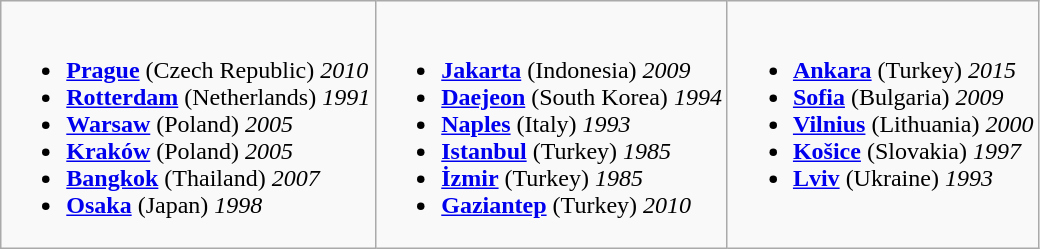<table class="wikitable">
<tr valign="top">
<td><br><ul><li><strong><a href='#'>Prague</a></strong> (Czech Republic) <em>2010</em></li><li><strong><a href='#'>Rotterdam</a></strong> (Netherlands) <em>1991</em></li><li><strong><a href='#'>Warsaw</a></strong> (Poland) <em>2005</em></li><li><strong><a href='#'>Kraków</a></strong> (Poland) <em>2005</em></li><li><strong><a href='#'>Bangkok</a></strong> (Thailand) <em>2007</em></li><li><strong><a href='#'>Osaka</a></strong> (Japan) <em>1998</em></li></ul></td>
<td><br><ul><li><strong><a href='#'>Jakarta</a></strong> (Indonesia) <em>2009</em></li><li><strong><a href='#'>Daejeon</a></strong> (South Korea) <em>1994</em></li><li><strong><a href='#'>Naples</a></strong> (Italy) <em>1993</em></li><li><strong><a href='#'>Istanbul</a></strong> (Turkey) <em>1985</em></li><li><strong><a href='#'>İzmir</a></strong> (Turkey) <em>1985</em></li><li><strong><a href='#'>Gaziantep</a></strong> (Turkey) <em>2010</em></li></ul></td>
<td><br><ul><li><strong><a href='#'>Ankara</a></strong> (Turkey) <em>2015</em></li><li><strong><a href='#'>Sofia</a></strong> (Bulgaria) <em>2009</em></li><li><strong><a href='#'>Vilnius</a></strong> (Lithuania) <em>2000</em></li><li><strong><a href='#'>Košice</a></strong> (Slovakia) <em>1997</em></li><li><strong><a href='#'>Lviv</a></strong> (Ukraine) <em>1993</em></li></ul></td>
</tr>
</table>
